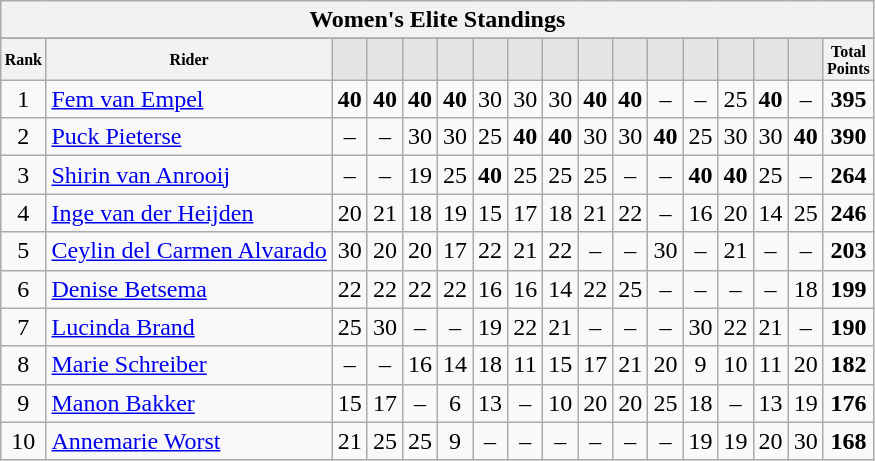<table class="wikitable sortable">
<tr>
<th colspan=27 align="center">Women's Elite Standings</th>
</tr>
<tr>
</tr>
<tr style="font-size:8pt;font-weight:bold">
<th align="center">Rank</th>
<th align="center">Rider</th>
<th class=unsortable style="background:#E5E4E2;"><small></small></th>
<th class=unsortable style="background:#E5E4E2;"><small></small></th>
<th class=unsortable style="background:#E5E4E2;"><small></small></th>
<th class=unsortable style="background:#E5E4E2;"><small></small></th>
<th class=unsortable style="background:#E5E4E2;"><small></small></th>
<th class=unsortable style="background:#E5E4E2;"><small></small></th>
<th class=unsortable style="background:#E5E4E2;"><small></small></th>
<th class=unsortable style="background:#E5E4E2;"><small></small></th>
<th class=unsortable style="background:#E5E4E2;"><small></small></th>
<th class=unsortable style="background:#E5E4E2;"><small></small></th>
<th class=unsortable style="background:#E5E4E2;"><small></small></th>
<th class=unsortable style="background:#E5E4E2;"><small></small></th>
<th class=unsortable style="background:#E5E4E2;"><small></small></th>
<th class=unsortable style="background:#E5E4E2;"><small></small></th>
<th align="center">Total<br>Points</th>
</tr>
<tr>
<td align=center>1</td>
<td> <a href='#'>Fem van Empel</a></td>
<td align=center><strong>40</strong></td>
<td align=center><strong>40</strong></td>
<td align=center><strong>40</strong></td>
<td align=center><strong>40</strong></td>
<td align=center>30</td>
<td align=center>30</td>
<td align=center>30</td>
<td align=center><strong>40</strong></td>
<td align=center><strong>40</strong></td>
<td align=center>–</td>
<td align=center>–</td>
<td align=center>25</td>
<td align=center><strong>40</strong></td>
<td align=center>–</td>
<td align=center><strong>395</strong></td>
</tr>
<tr>
<td align=center>2</td>
<td> <a href='#'>Puck Pieterse</a></td>
<td align=center>–</td>
<td align=center>–</td>
<td align=center>30</td>
<td align=center>30</td>
<td align=center>25</td>
<td align=center><strong>40</strong></td>
<td align=center><strong>40</strong></td>
<td align=center>30</td>
<td align=center>30</td>
<td align=center><strong>40</strong></td>
<td align=center>25</td>
<td align=center>30</td>
<td align=center>30</td>
<td align=center><strong>40</strong></td>
<td align=center><strong>390</strong></td>
</tr>
<tr>
<td align=center>3</td>
<td> <a href='#'>Shirin van Anrooij</a></td>
<td align=center>–</td>
<td align=center>–</td>
<td align=center>19</td>
<td align=center>25</td>
<td align=center><strong>40</strong></td>
<td align=center>25</td>
<td align=center>25</td>
<td align=center>25</td>
<td align=center>–</td>
<td align=center>–</td>
<td align=center><strong>40</strong></td>
<td align=center><strong>40</strong></td>
<td align=center>25</td>
<td align=center>–</td>
<td align=center><strong>264</strong></td>
</tr>
<tr>
<td align=center>4</td>
<td> <a href='#'>Inge van der Heijden</a></td>
<td align=center>20</td>
<td align=center>21</td>
<td align=center>18</td>
<td align=center>19</td>
<td align=center>15</td>
<td align=center>17</td>
<td align=center>18</td>
<td align=center>21</td>
<td align=center>22</td>
<td align=center>–</td>
<td align=center>16</td>
<td align=center>20</td>
<td align=center>14</td>
<td align=center>25</td>
<td align=center><strong>246</strong></td>
</tr>
<tr>
<td align=center>5</td>
<td> <a href='#'>Ceylin del Carmen Alvarado</a></td>
<td align=center>30</td>
<td align=center>20</td>
<td align=center>20</td>
<td align=center>17</td>
<td align=center>22</td>
<td align=center>21</td>
<td align=center>22</td>
<td align=center>–</td>
<td align=center>–</td>
<td align=center>30</td>
<td align=center>–</td>
<td align=center>21</td>
<td align=center>–</td>
<td align=center>–</td>
<td align=center><strong>203</strong></td>
</tr>
<tr>
<td align=center>6</td>
<td> <a href='#'>Denise Betsema</a></td>
<td align=center>22</td>
<td align=center>22</td>
<td align=center>22</td>
<td align=center>22</td>
<td align=center>16</td>
<td align=center>16</td>
<td align=center>14</td>
<td align=center>22</td>
<td align=center>25</td>
<td align=center>–</td>
<td align=center>–</td>
<td align=center>–</td>
<td align=center>–</td>
<td align=center>18</td>
<td align=center><strong>199</strong></td>
</tr>
<tr>
<td align=center>7</td>
<td> <a href='#'>Lucinda Brand</a></td>
<td align=center>25</td>
<td align=center>30</td>
<td align=center>–</td>
<td align=center>–</td>
<td align=center>19</td>
<td align=center>22</td>
<td align=center>21</td>
<td align=center>–</td>
<td align=center>–</td>
<td align=center>–</td>
<td align=center>30</td>
<td align=center>22</td>
<td align=center>21</td>
<td align=center>–</td>
<td align=center><strong>190</strong></td>
</tr>
<tr>
<td align=center>8</td>
<td> <a href='#'>Marie Schreiber</a></td>
<td align=center>–</td>
<td align=center>–</td>
<td align=center>16</td>
<td align=center>14</td>
<td align=center>18</td>
<td align=center>11</td>
<td align=center>15</td>
<td align=center>17</td>
<td align=center>21</td>
<td align=center>20</td>
<td align=center>9</td>
<td align=center>10</td>
<td align=center>11</td>
<td align=center>20</td>
<td align=center><strong>182</strong></td>
</tr>
<tr>
<td align=center>9</td>
<td> <a href='#'>Manon Bakker</a></td>
<td align=center>15</td>
<td align=center>17</td>
<td align=center>–</td>
<td align=center>6</td>
<td align=center>13</td>
<td align=center>–</td>
<td align=center>10</td>
<td align=center>20</td>
<td align=center>20</td>
<td align=center>25</td>
<td align=center>18</td>
<td align=center>–</td>
<td align=center>13</td>
<td align=center>19</td>
<td align=center><strong>176</strong></td>
</tr>
<tr>
<td align=center>10</td>
<td> <a href='#'>Annemarie Worst</a></td>
<td align=center>21</td>
<td align=center>25</td>
<td align=center>25</td>
<td align=center>9</td>
<td align=center>–</td>
<td align=center>–</td>
<td align=center>–</td>
<td align=center>–</td>
<td align=center>–</td>
<td align=center>–</td>
<td align=center>19</td>
<td align=center>19</td>
<td align=center>20</td>
<td align=center>30</td>
<td align=center><strong>168</strong></td>
</tr>
</table>
